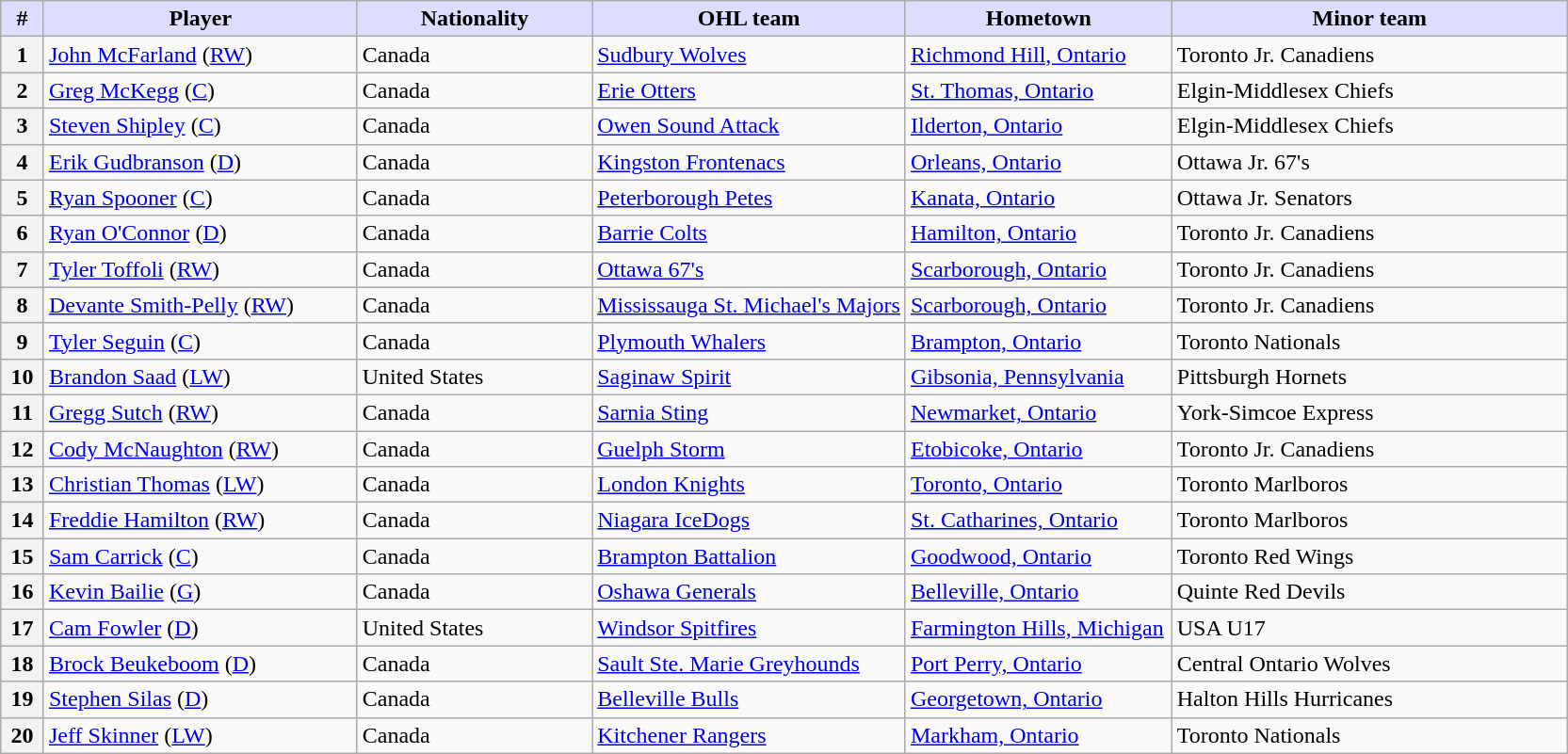<table class="wikitable">
<tr>
<th style="background:#ddf; width:2.75%;">#</th>
<th style="background:#ddf; width:20.0%;">Player</th>
<th style="background:#ddf; width:15.0%;">Nationality</th>
<th style="background:#ddf; width:20.0%;">OHL team</th>
<th style="background:#ddf; width:17.0%;">Hometown</th>
<th style="background:#ddf; width:100.0%;">Minor team</th>
</tr>
<tr>
<th>1</th>
<td><a href='#'>John McFarland</a> (<a href='#'>RW</a>)</td>
<td> Canada</td>
<td><a href='#'>Sudbury Wolves</a></td>
<td><a href='#'>Richmond Hill, Ontario</a></td>
<td>Toronto Jr. Canadiens</td>
</tr>
<tr>
<th>2</th>
<td><a href='#'>Greg McKegg</a> (<a href='#'>C</a>)</td>
<td> Canada</td>
<td><a href='#'>Erie Otters</a></td>
<td><a href='#'>St. Thomas, Ontario</a></td>
<td>Elgin-Middlesex Chiefs</td>
</tr>
<tr>
<th>3</th>
<td><a href='#'>Steven Shipley</a> (<a href='#'>C</a>)</td>
<td> Canada</td>
<td><a href='#'>Owen Sound Attack</a></td>
<td><a href='#'>Ilderton, Ontario</a></td>
<td>Elgin-Middlesex Chiefs</td>
</tr>
<tr>
<th>4</th>
<td><a href='#'>Erik Gudbranson</a> (<a href='#'>D</a>)</td>
<td> Canada</td>
<td><a href='#'>Kingston Frontenacs</a></td>
<td><a href='#'>Orleans, Ontario</a></td>
<td>Ottawa Jr. 67's</td>
</tr>
<tr>
<th>5</th>
<td><a href='#'>Ryan Spooner</a> (<a href='#'>C</a>)</td>
<td> Canada</td>
<td><a href='#'>Peterborough Petes</a></td>
<td><a href='#'>Kanata, Ontario</a></td>
<td>Ottawa Jr. Senators</td>
</tr>
<tr>
<th>6</th>
<td><a href='#'>Ryan O'Connor</a> (<a href='#'>D</a>)</td>
<td> Canada</td>
<td><a href='#'>Barrie Colts</a></td>
<td><a href='#'>Hamilton, Ontario</a></td>
<td>Toronto Jr. Canadiens</td>
</tr>
<tr>
<th>7</th>
<td><a href='#'>Tyler Toffoli</a> (<a href='#'>RW</a>)</td>
<td> Canada</td>
<td><a href='#'>Ottawa 67's</a></td>
<td><a href='#'>Scarborough, Ontario</a></td>
<td>Toronto Jr. Canadiens</td>
</tr>
<tr>
<th>8</th>
<td><a href='#'>Devante Smith-Pelly</a> (<a href='#'>RW</a>)</td>
<td> Canada</td>
<td><a href='#'>Mississauga St. Michael's Majors</a></td>
<td><a href='#'>Scarborough, Ontario</a></td>
<td>Toronto Jr. Canadiens</td>
</tr>
<tr>
<th>9</th>
<td><a href='#'>Tyler Seguin</a> (<a href='#'>C</a>)</td>
<td> Canada</td>
<td><a href='#'>Plymouth Whalers</a></td>
<td><a href='#'>Brampton, Ontario</a></td>
<td>Toronto Nationals</td>
</tr>
<tr>
<th>10</th>
<td><a href='#'>Brandon Saad</a> (<a href='#'>LW</a>)</td>
<td> United States</td>
<td><a href='#'>Saginaw Spirit</a></td>
<td><a href='#'>Gibsonia, Pennsylvania</a></td>
<td>Pittsburgh Hornets</td>
</tr>
<tr>
<th>11</th>
<td><a href='#'>Gregg Sutch</a> (<a href='#'>RW</a>)</td>
<td> Canada</td>
<td><a href='#'>Sarnia Sting</a></td>
<td><a href='#'>Newmarket, Ontario</a></td>
<td>York-Simcoe Express</td>
</tr>
<tr>
<th>12</th>
<td><a href='#'>Cody McNaughton</a> (<a href='#'>RW</a>)</td>
<td> Canada</td>
<td><a href='#'>Guelph Storm</a></td>
<td><a href='#'>Etobicoke, Ontario</a></td>
<td>Toronto Jr. Canadiens</td>
</tr>
<tr>
<th>13</th>
<td><a href='#'>Christian Thomas</a> (<a href='#'>LW</a>)</td>
<td> Canada</td>
<td><a href='#'>London Knights</a></td>
<td><a href='#'>Toronto, Ontario</a></td>
<td>Toronto Marlboros</td>
</tr>
<tr>
<th>14</th>
<td><a href='#'>Freddie Hamilton</a> (<a href='#'>RW</a>)</td>
<td> Canada</td>
<td><a href='#'>Niagara IceDogs</a></td>
<td><a href='#'>St. Catharines, Ontario</a></td>
<td>Toronto Marlboros</td>
</tr>
<tr>
<th>15</th>
<td><a href='#'>Sam Carrick</a> (<a href='#'>C</a>)</td>
<td> Canada</td>
<td><a href='#'>Brampton Battalion</a></td>
<td><a href='#'>Goodwood, Ontario</a></td>
<td>Toronto Red Wings</td>
</tr>
<tr>
<th>16</th>
<td><a href='#'>Kevin Bailie</a> (<a href='#'>G</a>)</td>
<td> Canada</td>
<td><a href='#'>Oshawa Generals</a></td>
<td><a href='#'>Belleville, Ontario</a></td>
<td>Quinte Red Devils</td>
</tr>
<tr>
<th>17</th>
<td><a href='#'>Cam Fowler</a> (<a href='#'>D</a>)</td>
<td> United States</td>
<td><a href='#'>Windsor Spitfires</a></td>
<td><a href='#'>Farmington Hills, Michigan</a></td>
<td>USA U17</td>
</tr>
<tr>
<th>18</th>
<td><a href='#'>Brock Beukeboom</a> (<a href='#'>D</a>)</td>
<td> Canada</td>
<td><a href='#'>Sault Ste. Marie Greyhounds</a></td>
<td><a href='#'>Port Perry, Ontario</a></td>
<td>Central Ontario Wolves</td>
</tr>
<tr>
<th>19</th>
<td><a href='#'>Stephen Silas</a> (<a href='#'>D</a>)</td>
<td> Canada</td>
<td><a href='#'>Belleville Bulls</a></td>
<td><a href='#'>Georgetown, Ontario</a></td>
<td>Halton Hills Hurricanes</td>
</tr>
<tr>
<th>20</th>
<td><a href='#'>Jeff Skinner</a> (<a href='#'>LW</a>)</td>
<td> Canada</td>
<td><a href='#'>Kitchener Rangers</a></td>
<td><a href='#'>Markham, Ontario</a></td>
<td>Toronto Nationals</td>
</tr>
</table>
